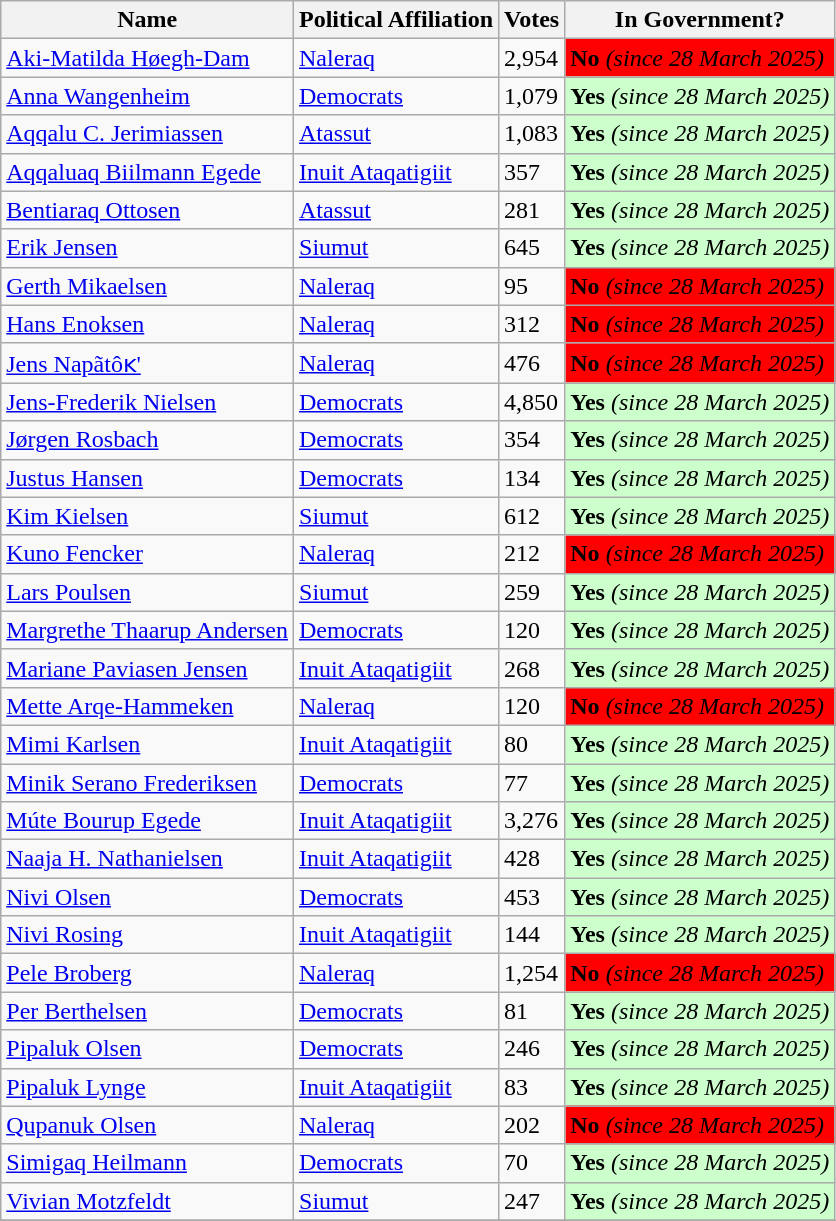<table class="sortable wikitable">
<tr>
<th>Name</th>
<th>Political Affiliation</th>
<th>Votes</th>
<th>In Government?</th>
</tr>
<tr>
<td><a href='#'>Aki-Matilda Høegh-Dam</a></td>
<td> <a href='#'>Naleraq</a></td>
<td>2,954</td>
<td style="background:#f00;"><strong>No</strong> <em>(since 28 March 2025)</em></td>
</tr>
<tr>
<td><a href='#'>Anna Wangenheim</a></td>
<td> <a href='#'>Democrats</a></td>
<td>1,079</td>
<td style="background:#cfc;"><strong>Yes</strong> <em>(since 28 March 2025)</em></td>
</tr>
<tr>
<td><a href='#'>Aqqalu C. Jerimiassen</a></td>
<td> <a href='#'>Atassut</a></td>
<td>1,083</td>
<td style="background:#cfc;"><strong>Yes</strong> <em>(since 28 March 2025)</em></td>
</tr>
<tr>
<td><a href='#'>Aqqaluaq Biilmann Egede</a></td>
<td> <a href='#'>Inuit Ataqatigiit</a></td>
<td>357</td>
<td style="background:#cfc;"><strong>Yes</strong> <em>(since 28 March 2025)</em></td>
</tr>
<tr>
<td><a href='#'>Bentiaraq Ottosen</a></td>
<td> <a href='#'>Atassut</a></td>
<td>281</td>
<td style="background:#cfc;"><strong>Yes</strong> <em>(since 28 March 2025)</em></td>
</tr>
<tr>
<td><a href='#'>Erik Jensen</a></td>
<td> <a href='#'>Siumut</a></td>
<td>645</td>
<td style="background:#cfc;"><strong>Yes</strong> <em>(since 28 March 2025)</em></td>
</tr>
<tr>
<td><a href='#'>Gerth Mikaelsen</a></td>
<td> <a href='#'>Naleraq</a></td>
<td>95</td>
<td style="background:#f00;"><strong>No</strong> <em>(since 28 March 2025)</em></td>
</tr>
<tr>
<td><a href='#'>Hans Enoksen</a></td>
<td> <a href='#'>Naleraq</a></td>
<td>312</td>
<td style="background:#f00;"><strong>No</strong> <em>(since 28 March 2025)</em></td>
</tr>
<tr>
<td><a href='#'>Jens Napãtôᴋ'</a></td>
<td> <a href='#'>Naleraq</a></td>
<td>476</td>
<td style="background:#f00;"><strong>No</strong> <em>(since 28 March 2025)</em></td>
</tr>
<tr>
<td><a href='#'>Jens-Frederik Nielsen</a></td>
<td> <a href='#'>Democrats</a></td>
<td>4,850</td>
<td style="background:#cfc;"><strong>Yes</strong> <em>(since 28 March 2025)</em></td>
</tr>
<tr>
<td><a href='#'>Jørgen Rosbach</a></td>
<td> <a href='#'>Democrats</a></td>
<td>354</td>
<td style="background:#cfc;"><strong>Yes</strong> <em>(since 28 March 2025)</em></td>
</tr>
<tr>
<td><a href='#'>Justus Hansen</a></td>
<td> <a href='#'>Democrats</a></td>
<td>134</td>
<td style="background:#cfc;"><strong>Yes</strong> <em>(since 28 March 2025)</em></td>
</tr>
<tr>
<td><a href='#'>Kim Kielsen</a></td>
<td> <a href='#'>Siumut</a></td>
<td>612</td>
<td style="background:#cfc;"><strong>Yes</strong> <em>(since 28 March 2025)</em></td>
</tr>
<tr>
<td><a href='#'>Kuno Fencker</a></td>
<td> <a href='#'>Naleraq</a></td>
<td>212</td>
<td style="background:#f00;"><strong>No</strong> <em>(since 28 March 2025)</em></td>
</tr>
<tr>
<td><a href='#'>Lars Poulsen</a></td>
<td> <a href='#'>Siumut</a></td>
<td>259</td>
<td style="background:#cfc;"><strong>Yes</strong> <em>(since 28 March 2025)</em></td>
</tr>
<tr>
<td><a href='#'>Margrethe Thaarup Andersen</a></td>
<td> <a href='#'>Democrats</a></td>
<td>120</td>
<td style="background:#cfc;"><strong>Yes</strong> <em>(since 28 March 2025)</em></td>
</tr>
<tr>
<td><a href='#'>Mariane Paviasen Jensen</a></td>
<td> <a href='#'>Inuit Ataqatigiit</a></td>
<td>268</td>
<td style="background:#cfc;"><strong>Yes</strong> <em>(since 28 March 2025)</em></td>
</tr>
<tr>
<td><a href='#'>Mette Arqe-Hammeken</a></td>
<td> <a href='#'>Naleraq</a></td>
<td>120</td>
<td style="background:#f00;"><strong>No</strong> <em>(since 28 March 2025)</em></td>
</tr>
<tr>
<td><a href='#'>Mimi Karlsen</a></td>
<td> <a href='#'>Inuit Ataqatigiit</a></td>
<td>80</td>
<td style="background:#cfc;"><strong>Yes</strong> <em>(since 28 March 2025)</em></td>
</tr>
<tr>
<td><a href='#'>Minik Serano Frederiksen</a></td>
<td> <a href='#'>Democrats</a></td>
<td>77</td>
<td style="background:#cfc;"><strong>Yes</strong> <em>(since 28 March 2025)</em></td>
</tr>
<tr>
<td><a href='#'>Múte Bourup Egede</a></td>
<td> <a href='#'>Inuit Ataqatigiit</a></td>
<td>3,276</td>
<td style="background:#cfc;"><strong>Yes</strong> <em>(since 28 March 2025)</em></td>
</tr>
<tr>
<td><a href='#'>Naaja H. Nathanielsen</a></td>
<td> <a href='#'>Inuit Ataqatigiit</a></td>
<td>428</td>
<td style="background:#cfc;"><strong>Yes</strong> <em>(since 28 March 2025)</em></td>
</tr>
<tr>
<td><a href='#'>Nivi Olsen</a></td>
<td> <a href='#'>Democrats</a></td>
<td>453</td>
<td style="background:#cfc;"><strong>Yes</strong> <em>(since 28 March 2025)</em></td>
</tr>
<tr>
<td><a href='#'>Nivi Rosing</a></td>
<td> <a href='#'>Inuit Ataqatigiit</a></td>
<td>144</td>
<td style="background:#cfc;"><strong>Yes</strong> <em>(since 28 March 2025)</em></td>
</tr>
<tr>
<td><a href='#'>Pele Broberg</a></td>
<td> <a href='#'>Naleraq</a></td>
<td>1,254</td>
<td style="background:#f00;"><strong>No</strong> <em>(since 28 March 2025)</em></td>
</tr>
<tr>
<td><a href='#'>Per Berthelsen</a></td>
<td> <a href='#'>Democrats</a></td>
<td>81</td>
<td style="background:#cfc;"><strong>Yes</strong> <em>(since 28 March 2025)</em></td>
</tr>
<tr>
<td><a href='#'>Pipaluk Olsen</a></td>
<td> <a href='#'>Democrats</a></td>
<td>246</td>
<td style="background:#cfc;"><strong>Yes</strong> <em>(since 28 March 2025)</em></td>
</tr>
<tr>
<td><a href='#'>Pipaluk Lynge</a></td>
<td> <a href='#'>Inuit Ataqatigiit</a></td>
<td>83</td>
<td style="background:#cfc;"><strong>Yes</strong> <em>(since 28 March 2025)</em></td>
</tr>
<tr>
<td><a href='#'>Qupanuk Olsen</a></td>
<td> <a href='#'>Naleraq</a></td>
<td>202</td>
<td style="background:#f00;"><strong>No</strong> <em>(since 28 March 2025)</em></td>
</tr>
<tr>
<td><a href='#'>Simigaq Heilmann</a></td>
<td> <a href='#'>Democrats</a></td>
<td>70</td>
<td style="background:#cfc;"><strong>Yes</strong> <em>(since 28 March 2025)</em></td>
</tr>
<tr>
<td><a href='#'>Vivian Motzfeldt</a></td>
<td> <a href='#'>Siumut</a></td>
<td>247</td>
<td style="background:#cfc;"><strong>Yes</strong> <em>(since 28 March 2025)</em></td>
</tr>
<tr>
</tr>
</table>
